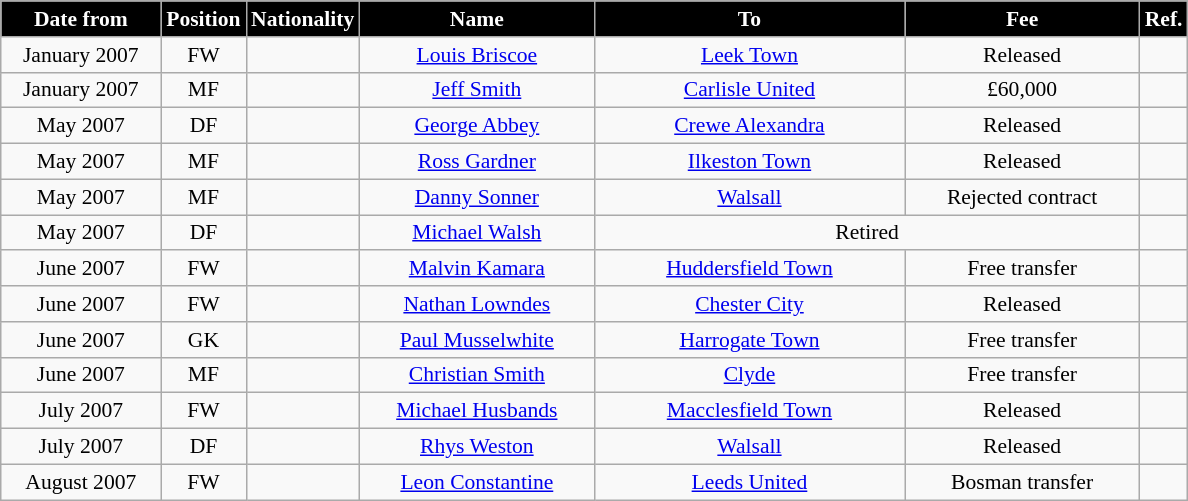<table class="wikitable" style="text-align:center; font-size:90%; ">
<tr>
<th style="background:#000000; color:white; width:100px;">Date from</th>
<th style="background:#000000; color:white; width:50px;">Position</th>
<th style="background:#000000; color:white; width:50px;">Nationality</th>
<th style="background:#000000; color:white; width:150px;">Name</th>
<th style="background:#000000; color:white; width:200px;">To</th>
<th style="background:#000000; color:white; width:150px;">Fee</th>
<th style="background:#000000; color:white; width:25px;">Ref.</th>
</tr>
<tr>
<td>January 2007</td>
<td>FW</td>
<td></td>
<td><a href='#'>Louis Briscoe</a></td>
<td><a href='#'>Leek Town</a></td>
<td>Released</td>
<td></td>
</tr>
<tr>
<td>January 2007</td>
<td>MF</td>
<td></td>
<td><a href='#'>Jeff Smith</a></td>
<td><a href='#'>Carlisle United</a></td>
<td>£60,000</td>
<td></td>
</tr>
<tr>
<td>May 2007</td>
<td>DF</td>
<td></td>
<td><a href='#'>George Abbey</a></td>
<td><a href='#'>Crewe Alexandra</a></td>
<td>Released</td>
<td></td>
</tr>
<tr>
<td>May 2007</td>
<td>MF</td>
<td></td>
<td><a href='#'>Ross Gardner</a></td>
<td><a href='#'>Ilkeston Town</a></td>
<td>Released</td>
<td></td>
</tr>
<tr>
<td>May 2007</td>
<td>MF</td>
<td></td>
<td><a href='#'>Danny Sonner</a></td>
<td><a href='#'>Walsall</a></td>
<td>Rejected contract</td>
<td></td>
</tr>
<tr>
<td>May 2007</td>
<td>DF</td>
<td></td>
<td><a href='#'>Michael Walsh</a></td>
<td colspan="2">Retired</td>
<td></td>
</tr>
<tr>
<td>June 2007</td>
<td>FW</td>
<td></td>
<td><a href='#'>Malvin Kamara</a></td>
<td><a href='#'>Huddersfield Town</a></td>
<td>Free transfer</td>
<td></td>
</tr>
<tr>
<td>June 2007</td>
<td>FW</td>
<td></td>
<td><a href='#'>Nathan Lowndes</a></td>
<td><a href='#'>Chester City</a></td>
<td>Released</td>
<td></td>
</tr>
<tr>
<td>June 2007</td>
<td>GK</td>
<td></td>
<td><a href='#'>Paul Musselwhite</a></td>
<td><a href='#'>Harrogate Town</a></td>
<td>Free transfer</td>
<td></td>
</tr>
<tr>
<td>June 2007</td>
<td>MF</td>
<td></td>
<td><a href='#'>Christian Smith</a></td>
<td> <a href='#'>Clyde</a></td>
<td>Free transfer</td>
<td></td>
</tr>
<tr>
<td>July 2007</td>
<td>FW</td>
<td></td>
<td><a href='#'>Michael Husbands</a></td>
<td><a href='#'>Macclesfield Town</a></td>
<td>Released</td>
<td></td>
</tr>
<tr>
<td>July 2007</td>
<td>DF</td>
<td></td>
<td><a href='#'>Rhys Weston</a></td>
<td><a href='#'>Walsall</a></td>
<td>Released</td>
<td></td>
</tr>
<tr>
<td>August 2007</td>
<td>FW</td>
<td></td>
<td><a href='#'>Leon Constantine</a></td>
<td><a href='#'>Leeds United</a></td>
<td>Bosman transfer</td>
<td></td>
</tr>
</table>
